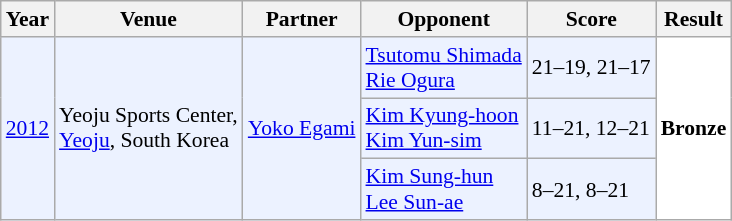<table class="sortable wikitable" style="font-size: 90%;">
<tr>
<th>Year</th>
<th>Venue</th>
<th>Partner</th>
<th>Opponent</th>
<th>Score</th>
<th>Result</th>
</tr>
<tr style="background:#ECF2FF">
<td rowspan="3" align="center"><a href='#'>2012</a></td>
<td rowspan="3" align="left">Yeoju Sports Center,<br><a href='#'>Yeoju</a>, South Korea</td>
<td rowspan="3" align="left"> <a href='#'>Yoko Egami</a></td>
<td align="left"> <a href='#'>Tsutomu Shimada</a><br> <a href='#'>Rie Ogura</a></td>
<td align="left">21–19, 21–17</td>
<td rowspan="3" style="text-align:left; background:white"> <strong>Bronze</strong></td>
</tr>
<tr style="background:#ECF2FF">
<td align="left"> <a href='#'>Kim Kyung-hoon</a><br> <a href='#'>Kim Yun-sim</a></td>
<td align="left">11–21, 12–21</td>
</tr>
<tr style="background:#ECF2FF">
<td align="left"> <a href='#'>Kim Sung-hun</a><br> <a href='#'>Lee Sun-ae</a></td>
<td align="left">8–21, 8–21</td>
</tr>
</table>
